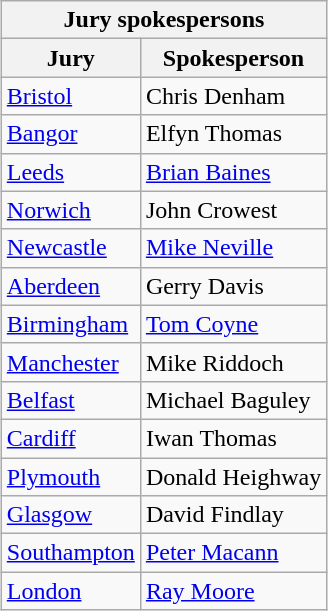<table class="wikitable collapsible" style="margin: 1em auto 1em auto; text-align:left;">
<tr>
<th colspan="2">Jury spokespersons</th>
</tr>
<tr>
<th>Jury</th>
<th>Spokesperson</th>
</tr>
<tr>
<td><a href='#'>Bristol</a></td>
<td>Chris Denham</td>
</tr>
<tr>
<td><a href='#'>Bangor</a></td>
<td>Elfyn Thomas</td>
</tr>
<tr>
<td><a href='#'>Leeds</a></td>
<td><a href='#'>Brian Baines</a></td>
</tr>
<tr>
<td><a href='#'>Norwich</a></td>
<td>John Crowest</td>
</tr>
<tr>
<td><a href='#'>Newcastle</a></td>
<td><a href='#'>Mike Neville</a></td>
</tr>
<tr>
<td><a href='#'>Aberdeen</a></td>
<td>Gerry Davis</td>
</tr>
<tr>
<td><a href='#'>Birmingham</a></td>
<td><a href='#'>Tom Coyne</a></td>
</tr>
<tr>
<td><a href='#'>Manchester</a></td>
<td>Mike Riddoch</td>
</tr>
<tr>
<td><a href='#'>Belfast</a></td>
<td>Michael Baguley</td>
</tr>
<tr>
<td><a href='#'>Cardiff</a></td>
<td>Iwan Thomas</td>
</tr>
<tr>
<td><a href='#'>Plymouth</a></td>
<td>Donald Heighway</td>
</tr>
<tr>
<td><a href='#'>Glasgow</a></td>
<td>David Findlay</td>
</tr>
<tr>
<td><a href='#'>Southampton</a></td>
<td><a href='#'>Peter Macann</a></td>
</tr>
<tr>
<td><a href='#'>London</a></td>
<td><a href='#'>Ray Moore</a></td>
</tr>
</table>
